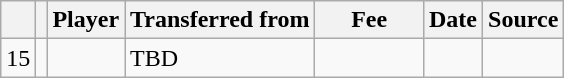<table class="wikitable plainrowheaders sortable">
<tr>
<th></th>
<th></th>
<th scope=col>Player</th>
<th>Transferred from</th>
<th !scope=col; style="width: 65px;">Fee</th>
<th scope=col>Date</th>
<th scope=col>Source</th>
</tr>
<tr>
<td align=center>15</td>
<td align=center></td>
<td></td>
<td>TBD</td>
<td></td>
<td></td>
<td></td>
</tr>
</table>
